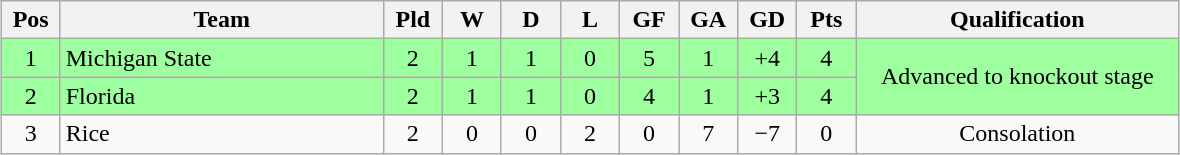<table class="wikitable" style="text-align:center; margin: 1em auto">
<tr>
<th style="width:2em">Pos</th>
<th style="width:13em">Team</th>
<th style="width:2em">Pld</th>
<th style="width:2em">W</th>
<th style="width:2em">D</th>
<th style="width:2em">L</th>
<th style="width:2em">GF</th>
<th style="width:2em">GA</th>
<th style="width:2em">GD</th>
<th style="width:2em">Pts</th>
<th style="width:13em">Qualification</th>
</tr>
<tr bgcolor="#9eff9e">
<td>1</td>
<td style="text-align:left">Michigan State</td>
<td>2</td>
<td>1</td>
<td>1</td>
<td>0</td>
<td>5</td>
<td>1</td>
<td>+4</td>
<td>4</td>
<td rowspan="2">Advanced to knockout stage</td>
</tr>
<tr bgcolor="#9eff9e">
<td>2</td>
<td style="text-align:left">Florida</td>
<td>2</td>
<td>1</td>
<td>1</td>
<td>0</td>
<td>4</td>
<td>1</td>
<td>+3</td>
<td>4</td>
</tr>
<tr>
<td>3</td>
<td style="text-align:left">Rice</td>
<td>2</td>
<td>0</td>
<td>0</td>
<td>2</td>
<td>0</td>
<td>7</td>
<td>−7</td>
<td>0</td>
<td>Consolation</td>
</tr>
</table>
